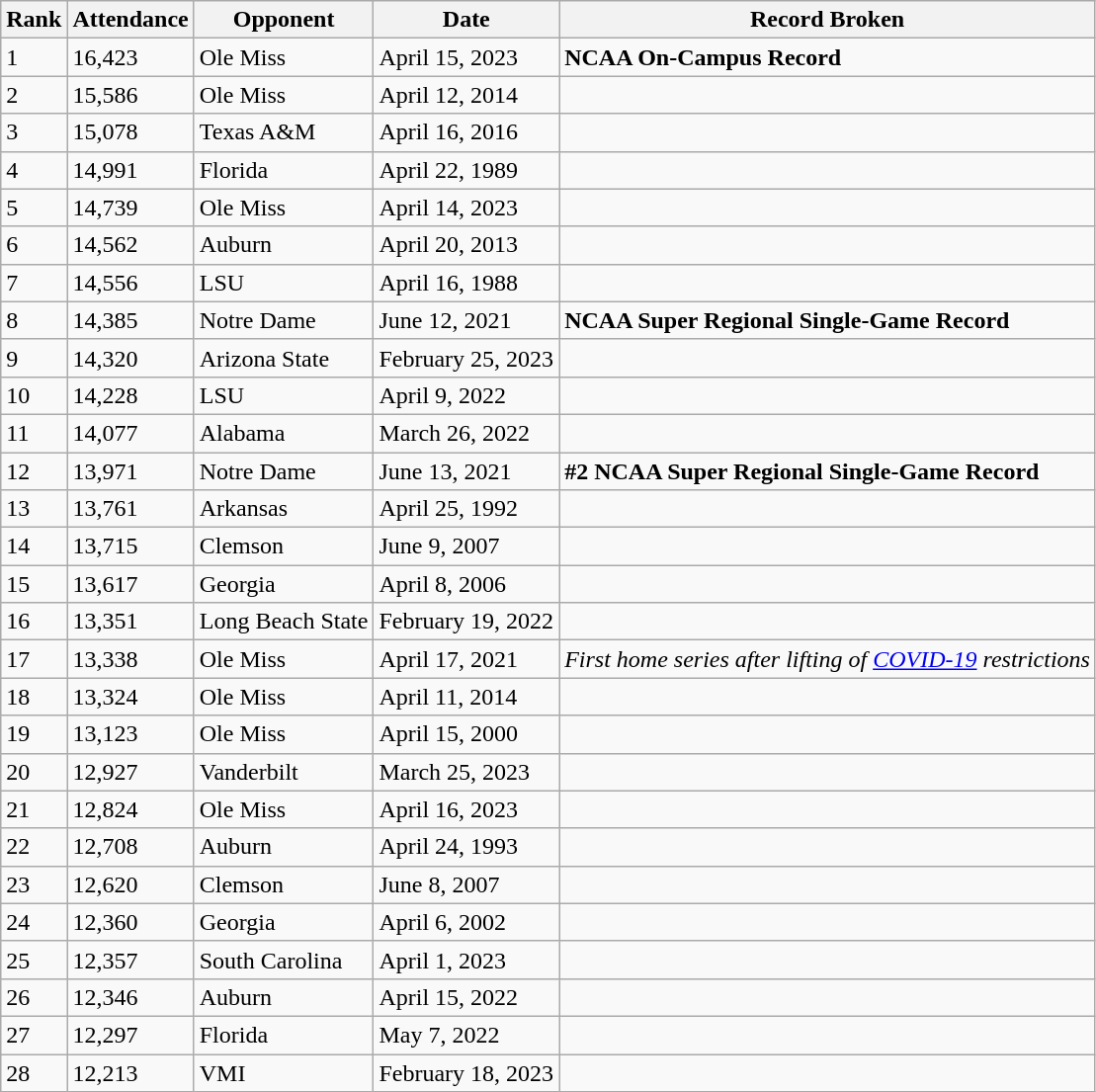<table class="wikitable" border="1">
<tr>
<th>Rank</th>
<th>Attendance</th>
<th>Opponent</th>
<th>Date</th>
<th>Record Broken</th>
</tr>
<tr>
<td>1</td>
<td>16,423</td>
<td>Ole Miss</td>
<td>April 15, 2023</td>
<td><strong>NCAA On-Campus Record</strong></td>
</tr>
<tr>
<td>2</td>
<td>15,586</td>
<td>Ole Miss</td>
<td>April 12, 2014</td>
<td></td>
</tr>
<tr>
<td>3</td>
<td>15,078</td>
<td>Texas A&M</td>
<td>April 16, 2016</td>
<td></td>
</tr>
<tr>
<td>4</td>
<td>14,991</td>
<td>Florida</td>
<td>April 22, 1989</td>
<td></td>
</tr>
<tr>
<td>5</td>
<td>14,739</td>
<td>Ole Miss</td>
<td>April 14, 2023</td>
<td></td>
</tr>
<tr>
<td>6</td>
<td>14,562</td>
<td>Auburn</td>
<td>April 20, 2013</td>
<td></td>
</tr>
<tr>
<td>7</td>
<td>14,556</td>
<td>LSU</td>
<td>April 16, 1988</td>
<td></td>
</tr>
<tr>
<td>8</td>
<td>14,385</td>
<td>Notre Dame</td>
<td>June 12, 2021</td>
<td><strong>NCAA Super Regional Single-Game Record</strong></td>
</tr>
<tr>
<td>9</td>
<td>14,320</td>
<td>Arizona State</td>
<td>February 25, 2023</td>
<td></td>
</tr>
<tr>
<td>10</td>
<td>14,228</td>
<td>LSU</td>
<td>April 9, 2022</td>
<td></td>
</tr>
<tr>
<td>11</td>
<td>14,077</td>
<td>Alabama</td>
<td>March 26, 2022</td>
<td></td>
</tr>
<tr>
<td>12</td>
<td>13,971</td>
<td>Notre Dame</td>
<td>June 13, 2021</td>
<td><strong>#2 NCAA Super Regional Single-Game Record</strong></td>
</tr>
<tr>
<td>13</td>
<td>13,761</td>
<td>Arkansas</td>
<td>April 25, 1992</td>
<td></td>
</tr>
<tr>
<td>14</td>
<td>13,715</td>
<td>Clemson</td>
<td>June 9, 2007</td>
<td></td>
</tr>
<tr>
<td>15</td>
<td>13,617</td>
<td>Georgia</td>
<td>April 8, 2006</td>
<td></td>
</tr>
<tr>
<td>16</td>
<td>13,351</td>
<td>Long Beach State</td>
<td>February 19, 2022</td>
<td></td>
</tr>
<tr>
<td>17</td>
<td>13,338</td>
<td>Ole Miss</td>
<td>April 17, 2021</td>
<td><em>First home series after lifting of <a href='#'>COVID-19</a> restrictions</em></td>
</tr>
<tr>
<td>18</td>
<td>13,324</td>
<td>Ole Miss</td>
<td>April 11, 2014</td>
<td></td>
</tr>
<tr>
<td>19</td>
<td>13,123</td>
<td>Ole Miss</td>
<td>April 15, 2000</td>
<td></td>
</tr>
<tr>
<td>20</td>
<td>12,927</td>
<td>Vanderbilt</td>
<td>March 25, 2023</td>
<td></td>
</tr>
<tr>
<td>21</td>
<td>12,824</td>
<td>Ole Miss</td>
<td>April 16, 2023</td>
<td></td>
</tr>
<tr>
<td>22</td>
<td>12,708</td>
<td>Auburn</td>
<td>April 24, 1993</td>
<td></td>
</tr>
<tr>
<td>23</td>
<td>12,620</td>
<td>Clemson</td>
<td>June 8, 2007</td>
<td></td>
</tr>
<tr>
<td>24</td>
<td>12,360</td>
<td>Georgia</td>
<td>April 6, 2002</td>
<td></td>
</tr>
<tr>
<td>25</td>
<td>12,357</td>
<td>South Carolina</td>
<td>April 1, 2023</td>
<td></td>
</tr>
<tr>
<td>26</td>
<td>12,346</td>
<td>Auburn</td>
<td>April 15, 2022</td>
<td></td>
</tr>
<tr>
<td>27</td>
<td>12,297</td>
<td>Florida</td>
<td>May 7, 2022</td>
<td></td>
</tr>
<tr>
<td>28</td>
<td>12,213</td>
<td>VMI</td>
<td>February 18, 2023</td>
<td></td>
</tr>
</table>
